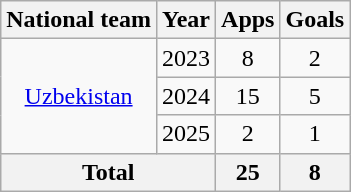<table class="wikitable" style="text-align:center">
<tr>
<th>National team</th>
<th>Year</th>
<th>Apps</th>
<th>Goals</th>
</tr>
<tr>
<td rowspan="3"><a href='#'>Uzbekistan</a></td>
<td>2023</td>
<td>8</td>
<td>2</td>
</tr>
<tr>
<td>2024</td>
<td>15</td>
<td>5</td>
</tr>
<tr>
<td>2025</td>
<td>2</td>
<td>1</td>
</tr>
<tr>
<th colspan=2>Total</th>
<th>25</th>
<th>8</th>
</tr>
</table>
